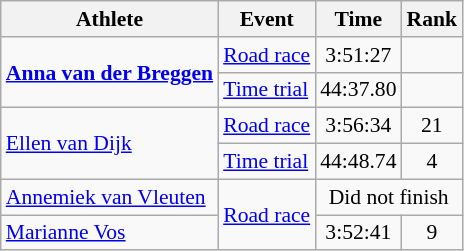<table class="wikitable" style="font-size:90%">
<tr>
<th>Athlete</th>
<th>Event</th>
<th>Time</th>
<th>Rank</th>
</tr>
<tr align=center>
<td rowspan=2 align=left><strong><a href='#'>Anna van der Breggen</a></strong></td>
<td align=left><a href='#'>Road race</a></td>
<td>3:51:27</td>
<td></td>
</tr>
<tr align=center>
<td align=left><a href='#'>Time trial</a></td>
<td>44:37.80</td>
<td></td>
</tr>
<tr align=center>
<td rowspan=2 align=left><a href='#'>Ellen van Dijk</a></td>
<td align=left><a href='#'>Road race</a></td>
<td>3:56:34</td>
<td>21</td>
</tr>
<tr align=center>
<td align=left><a href='#'>Time trial</a></td>
<td>44:48.74</td>
<td>4</td>
</tr>
<tr align=center>
<td align=left><a href='#'>Annemiek van Vleuten</a></td>
<td align=left rowspan=2><a href='#'>Road race</a></td>
<td colspan=2>Did not finish</td>
</tr>
<tr align=center>
<td align=left><a href='#'>Marianne Vos</a></td>
<td>3:52:41</td>
<td>9</td>
</tr>
</table>
